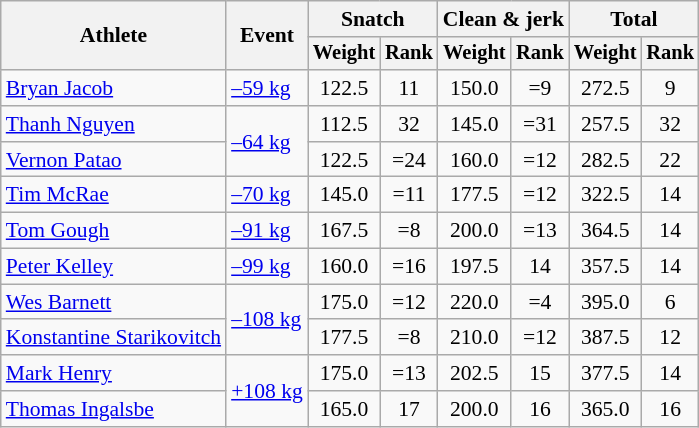<table class=wikitable style=font-size:90%;text-align:center>
<tr>
<th rowspan=2>Athlete</th>
<th rowspan=2>Event</th>
<th colspan=2>Snatch</th>
<th colspan=2>Clean & jerk</th>
<th colspan=2>Total</th>
</tr>
<tr style=font-size:95%>
<th>Weight</th>
<th>Rank</th>
<th>Weight</th>
<th>Rank</th>
<th>Weight</th>
<th>Rank</th>
</tr>
<tr>
<td align=left><a href='#'>Bryan Jacob</a></td>
<td align=left><a href='#'>–59 kg</a></td>
<td>122.5</td>
<td>11</td>
<td>150.0</td>
<td>=9</td>
<td>272.5</td>
<td>9</td>
</tr>
<tr>
<td align=left><a href='#'>Thanh Nguyen</a></td>
<td align=left rowspan=2><a href='#'>–64 kg</a></td>
<td>112.5</td>
<td>32</td>
<td>145.0</td>
<td>=31</td>
<td>257.5</td>
<td>32</td>
</tr>
<tr>
<td align=left><a href='#'>Vernon Patao</a></td>
<td>122.5</td>
<td>=24</td>
<td>160.0</td>
<td>=12</td>
<td>282.5</td>
<td>22</td>
</tr>
<tr>
<td align=left><a href='#'>Tim McRae</a></td>
<td align=left><a href='#'>–70 kg</a></td>
<td>145.0</td>
<td>=11</td>
<td>177.5</td>
<td>=12</td>
<td>322.5</td>
<td>14</td>
</tr>
<tr>
<td align=left><a href='#'>Tom Gough</a></td>
<td align=left><a href='#'>–91 kg</a></td>
<td>167.5</td>
<td>=8</td>
<td>200.0</td>
<td>=13</td>
<td>364.5</td>
<td>14</td>
</tr>
<tr>
<td align=left><a href='#'>Peter Kelley</a></td>
<td align=left><a href='#'>–99 kg</a></td>
<td>160.0</td>
<td>=16</td>
<td>197.5</td>
<td>14</td>
<td>357.5</td>
<td>14</td>
</tr>
<tr>
<td align=left><a href='#'>Wes Barnett</a></td>
<td align=left rowspan=2><a href='#'>–108 kg</a></td>
<td>175.0</td>
<td>=12</td>
<td>220.0</td>
<td>=4</td>
<td>395.0</td>
<td>6</td>
</tr>
<tr>
<td align=left><a href='#'>Konstantine Starikovitch</a></td>
<td>177.5</td>
<td>=8</td>
<td>210.0</td>
<td>=12</td>
<td>387.5</td>
<td>12</td>
</tr>
<tr>
<td align=left><a href='#'>Mark Henry</a></td>
<td align=left rowspan=2><a href='#'>+108 kg</a></td>
<td>175.0</td>
<td>=13</td>
<td>202.5</td>
<td>15</td>
<td>377.5</td>
<td>14</td>
</tr>
<tr>
<td align=left><a href='#'>Thomas Ingalsbe</a></td>
<td>165.0</td>
<td>17</td>
<td>200.0</td>
<td>16</td>
<td>365.0</td>
<td>16</td>
</tr>
</table>
